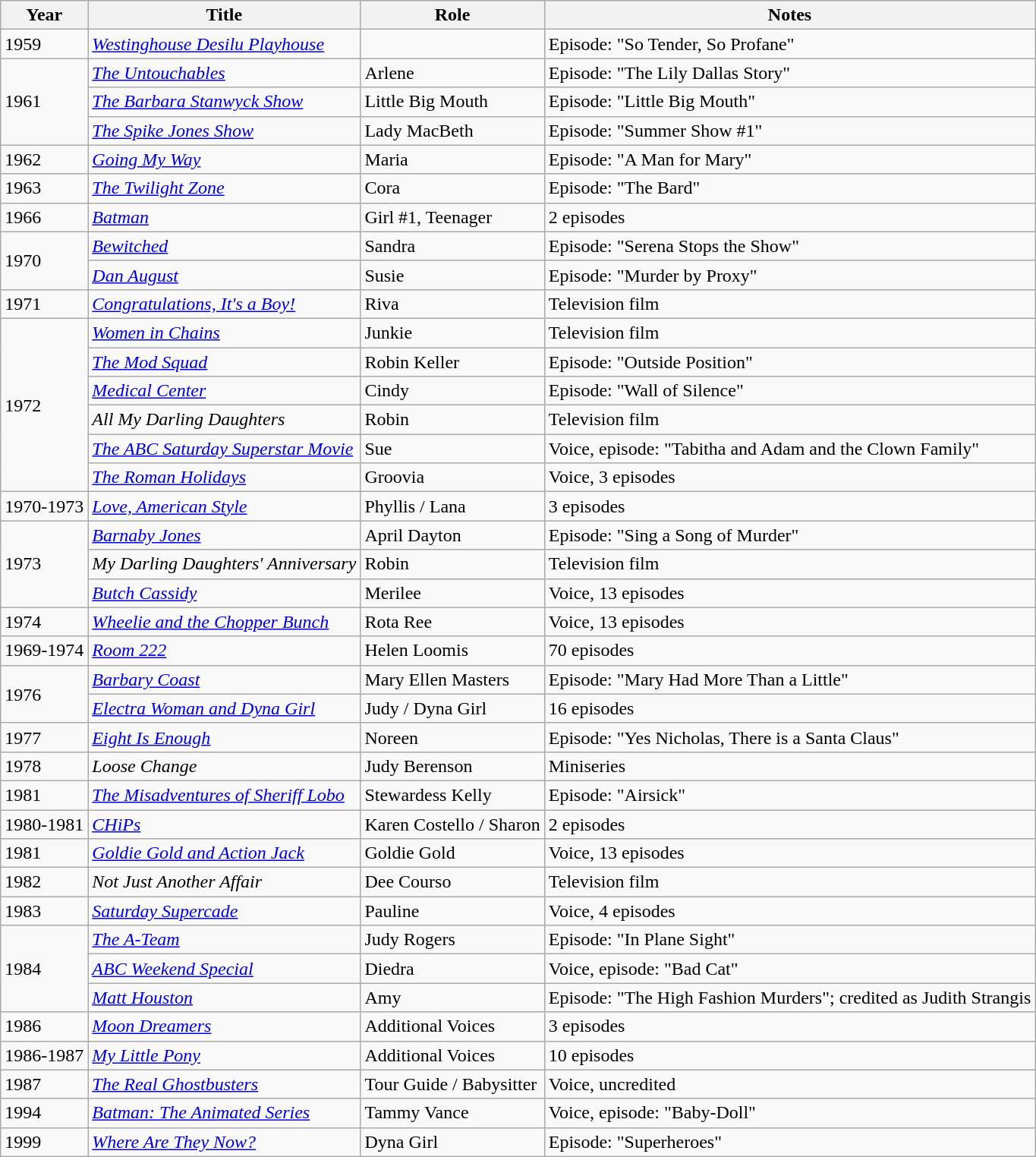<table class="wikitable sortable">
<tr>
<th>Year</th>
<th>Title</th>
<th>Role</th>
<th class="unsortable">Notes</th>
</tr>
<tr>
<td>1959</td>
<td><em><a href='#'>Westinghouse Desilu Playhouse</a></em></td>
<td></td>
<td>Episode: "So Tender, So Profane"</td>
</tr>
<tr>
<td rowspan="3">1961</td>
<td><em><a href='#'>The Untouchables</a></em></td>
<td>Arlene</td>
<td>Episode: "The Lily Dallas Story"</td>
</tr>
<tr>
<td><em><a href='#'>The Barbara Stanwyck Show</a></em></td>
<td>Little Big Mouth</td>
<td>Episode: "Little Big Mouth"</td>
</tr>
<tr>
<td><em><a href='#'>The Spike Jones Show</a></em></td>
<td>Lady MacBeth</td>
<td>Episode: "Summer Show #1"</td>
</tr>
<tr>
<td>1962</td>
<td><em><a href='#'>Going My Way</a></em></td>
<td>Maria</td>
<td>Episode: "A Man for Mary"</td>
</tr>
<tr>
<td>1963</td>
<td><em><a href='#'>The Twilight Zone</a></em></td>
<td>Cora</td>
<td>Episode: "The Bard"</td>
</tr>
<tr>
<td>1966</td>
<td><em><a href='#'>Batman</a></em></td>
<td>Girl #1, Teenager</td>
<td>2 episodes</td>
</tr>
<tr>
<td rowspan="2">1970</td>
<td><em><a href='#'>Bewitched</a></em></td>
<td>Sandra</td>
<td>Episode: "Serena Stops the Show"</td>
</tr>
<tr>
<td><em><a href='#'>Dan August</a></em></td>
<td>Susie</td>
<td>Episode: "Murder by Proxy"</td>
</tr>
<tr>
<td>1971</td>
<td><em><a href='#'>Congratulations, It's a Boy!</a></em></td>
<td>Riva</td>
<td>Television film</td>
</tr>
<tr>
<td rowspan="6">1972</td>
<td><em><a href='#'>Women in Chains</a></em></td>
<td>Junkie</td>
<td>Television film</td>
</tr>
<tr>
<td><em><a href='#'>The Mod Squad</a></em></td>
<td>Robin Keller</td>
<td>Episode: "Outside Position"</td>
</tr>
<tr>
<td><em><a href='#'>Medical Center</a></em></td>
<td>Cindy</td>
<td>Episode: "Wall of Silence"</td>
</tr>
<tr>
<td><em>All My Darling Daughters</em></td>
<td>Robin</td>
<td>Television film</td>
</tr>
<tr>
<td><em><a href='#'>The ABC Saturday Superstar Movie</a></em></td>
<td>Sue</td>
<td>Voice, episode: "Tabitha and Adam and the Clown Family"</td>
</tr>
<tr>
<td><em><a href='#'>The Roman Holidays</a></em></td>
<td>Groovia</td>
<td>Voice, 3 episodes</td>
</tr>
<tr>
<td>1970-1973</td>
<td><em><a href='#'>Love, American Style</a></em></td>
<td>Phyllis / Lana</td>
<td>3 episodes</td>
</tr>
<tr>
<td rowspan="3">1973</td>
<td><em><a href='#'>Barnaby Jones</a></em></td>
<td>April Dayton</td>
<td>Episode: "Sing a Song of Murder"</td>
</tr>
<tr>
<td><em>My Darling Daughters' Anniversary</em></td>
<td>Robin</td>
<td>Television film</td>
</tr>
<tr>
<td><em><a href='#'>Butch Cassidy</a></em></td>
<td>Merilee</td>
<td>Voice, 13 episodes</td>
</tr>
<tr>
<td>1974</td>
<td><em><a href='#'>Wheelie and the Chopper Bunch</a></em></td>
<td>Rota Ree</td>
<td>Voice, 13 episodes</td>
</tr>
<tr>
<td>1969-1974</td>
<td><em><a href='#'>Room 222</a></em></td>
<td>Helen Loomis</td>
<td>70 episodes</td>
</tr>
<tr>
<td rowspan="2">1976</td>
<td><em><a href='#'>Barbary Coast</a></em></td>
<td>Mary Ellen Masters</td>
<td>Episode: "Mary Had More Than a Little"</td>
</tr>
<tr>
<td><em><a href='#'>Electra Woman and Dyna Girl</a></em></td>
<td>Judy / Dyna Girl</td>
<td>16 episodes</td>
</tr>
<tr>
<td>1977</td>
<td><em><a href='#'>Eight Is Enough</a></em></td>
<td>Noreen</td>
<td>Episode: "Yes Nicholas, There is a Santa Claus"</td>
</tr>
<tr>
<td>1978</td>
<td><em>Loose Change</em></td>
<td>Judy Berenson</td>
<td>Miniseries</td>
</tr>
<tr>
<td>1981</td>
<td><em><a href='#'>The Misadventures of Sheriff Lobo</a></em></td>
<td>Stewardess Kelly</td>
<td>Episode: "Airsick"</td>
</tr>
<tr>
<td>1980-1981</td>
<td><em><a href='#'>CHiPs</a></em></td>
<td>Karen Costello / Sharon</td>
<td>2 episodes</td>
</tr>
<tr>
<td>1981</td>
<td><em><a href='#'>Goldie Gold and Action Jack</a></em></td>
<td>Goldie Gold</td>
<td>Voice, 13 episodes</td>
</tr>
<tr>
<td>1982</td>
<td><em>Not Just Another Affair</em></td>
<td>Dee Courso</td>
<td>Television film</td>
</tr>
<tr>
<td>1983</td>
<td><em><a href='#'>Saturday Supercade</a></em></td>
<td>Pauline</td>
<td>Voice, 4 episodes</td>
</tr>
<tr>
<td rowspan="3">1984</td>
<td><em><a href='#'>The A-Team</a></em></td>
<td>Judy Rogers</td>
<td>Episode: "In Plane Sight"</td>
</tr>
<tr>
<td><em><a href='#'>ABC Weekend Special</a></em></td>
<td>Diedra</td>
<td>Voice, episode: "Bad Cat"</td>
</tr>
<tr>
<td><em><a href='#'>Matt Houston</a></em></td>
<td>Amy</td>
<td>Episode: "The High Fashion Murders"; credited as Judith Strangis</td>
</tr>
<tr>
<td>1986</td>
<td><em><a href='#'>Moon Dreamers</a></em></td>
<td>Additional Voices</td>
<td>3 episodes</td>
</tr>
<tr>
<td>1986-1987</td>
<td><em><a href='#'>My Little Pony</a></em></td>
<td>Additional Voices</td>
<td>10 episodes</td>
</tr>
<tr>
<td>1987</td>
<td><em><a href='#'>The Real Ghostbusters</a></em></td>
<td>Tour Guide / Babysitter</td>
<td>Voice, uncredited</td>
</tr>
<tr>
<td>1994</td>
<td><em><a href='#'>Batman: The Animated Series</a></em></td>
<td>Tammy Vance</td>
<td>Voice, episode: "Baby-Doll"</td>
</tr>
<tr>
<td>1999</td>
<td><em><a href='#'>Where Are They Now?</a></em></td>
<td>Dyna Girl</td>
<td>Episode: "Superheroes"</td>
</tr>
</table>
